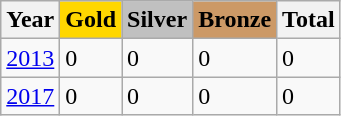<table class="wikitable">
<tr>
<th>Year</th>
<td style="background:gold; font-weight:bold;">Gold</td>
<td style="background:silver; font-weight:bold;">Silver</td>
<td style="background:#c96; font-weight:bold;">Bronze</td>
<th>Total</th>
</tr>
<tr>
<td><a href='#'>2013</a></td>
<td>0</td>
<td>0</td>
<td>0</td>
<td>0</td>
</tr>
<tr>
<td><a href='#'>2017</a></td>
<td>0</td>
<td>0</td>
<td>0</td>
<td>0</td>
</tr>
</table>
